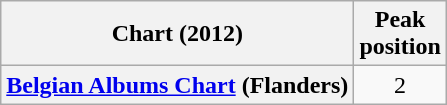<table class="wikitable sortable plainrowheaders">
<tr>
<th scope="col">Chart (2012)</th>
<th scope="col">Peak<br>position</th>
</tr>
<tr>
<th scope="row"><a href='#'>Belgian Albums Chart</a> (Flanders)</th>
<td align="center">2</td>
</tr>
</table>
